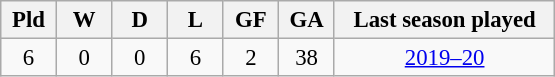<table class="wikitable" style="font-size:95%; text-align: center;">
<tr>
<th width="30">Pld</th>
<th width="30">W</th>
<th width="30">D</th>
<th width="30">L</th>
<th width="30">GF</th>
<th width="30">GA</th>
<th width="140">Last season played</th>
</tr>
<tr>
<td>6</td>
<td>0</td>
<td>0</td>
<td>6</td>
<td>2</td>
<td>38</td>
<td><a href='#'>2019–20</a></td>
</tr>
</table>
